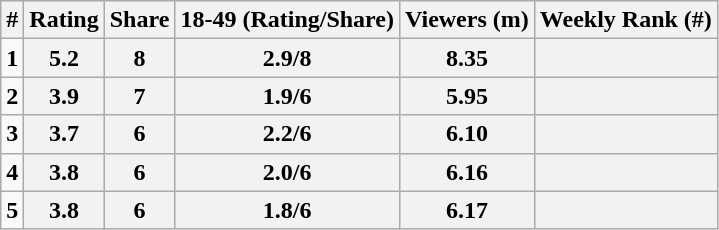<table class="wikitable sortable">
<tr>
<th>#</th>
<th>Rating</th>
<th>Share</th>
<th>18-49 (Rating/Share)</th>
<th>Viewers (m)</th>
<th>Weekly Rank (#)</th>
</tr>
<tr>
<td style="text-align:center"><strong>1</strong></td>
<th style="text-align:center">5.2</th>
<th style="text-align:center">8</th>
<th style="text-align:center">2.9/8</th>
<th style="text-align:center">8.35</th>
<th style="text-align:center"></th>
</tr>
<tr>
<td style="text-align:center"><strong>2</strong></td>
<th style="text-align:center">3.9</th>
<th style="text-align:center">7</th>
<th style="text-align:center">1.9/6</th>
<th style="text-align:center">5.95</th>
<th style="text-align:center"></th>
</tr>
<tr>
<td style="text-align:center"><strong>3</strong></td>
<th style="text-align:center">3.7</th>
<th style="text-align:center">6</th>
<th style="text-align:center">2.2/6</th>
<th style="text-align:center">6.10</th>
<th style="text-align:center"></th>
</tr>
<tr>
<td style="text-align:center"><strong>4</strong></td>
<th style="text-align:center">3.8</th>
<th style="text-align:center">6</th>
<th style="text-align:center">2.0/6</th>
<th style="text-align:center">6.16</th>
<th style="text-align:center"></th>
</tr>
<tr>
<td style="text-align:center"><strong>5</strong></td>
<th style="text-align:center">3.8</th>
<th style="text-align:center">6</th>
<th style="text-align:center">1.8/6</th>
<th style="text-align:center">6.17</th>
<th style="text-align:center"></th>
</tr>
</table>
